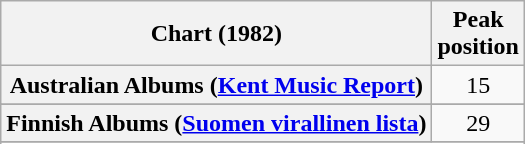<table class="wikitable sortable plainrowheaders" style="text-align:center">
<tr>
<th scope="col">Chart (1982)</th>
<th scope="col">Peak<br>position</th>
</tr>
<tr>
<th scope="row">Australian Albums (<a href='#'>Kent Music Report</a>)</th>
<td>15</td>
</tr>
<tr>
</tr>
<tr>
</tr>
<tr>
<th scope="row">Finnish Albums (<a href='#'>Suomen virallinen lista</a>)</th>
<td>29</td>
</tr>
<tr>
</tr>
<tr>
</tr>
<tr>
</tr>
<tr>
</tr>
<tr>
</tr>
<tr>
</tr>
</table>
